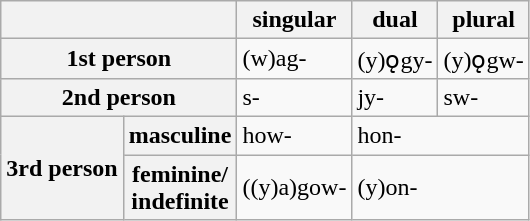<table class="wikitable">
<tr>
<th colspan="2"></th>
<th>singular</th>
<th>dual</th>
<th>plural</th>
</tr>
<tr>
<th colspan="2">1st person</th>
<td>(w)ag-</td>
<td>(y)ǫgy-</td>
<td>(y)ǫgw-</td>
</tr>
<tr>
<th colspan="2">2nd person</th>
<td>s-</td>
<td>jy-</td>
<td>sw-</td>
</tr>
<tr>
<th rowspan="2">3rd person</th>
<th>masculine</th>
<td>how-</td>
<td colspan="2">hon-</td>
</tr>
<tr>
<th>feminine/<br>indefinite</th>
<td>((y)a)gow-</td>
<td colspan="2">(y)on-</td>
</tr>
</table>
